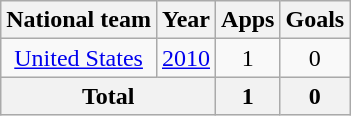<table class="wikitable" style="text-align:center">
<tr>
<th>National team</th>
<th>Year</th>
<th>Apps</th>
<th>Goals</th>
</tr>
<tr>
<td><a href='#'>United States</a></td>
<td><a href='#'>2010</a></td>
<td>1</td>
<td>0</td>
</tr>
<tr>
<th colspan=2>Total</th>
<th>1</th>
<th>0</th>
</tr>
</table>
